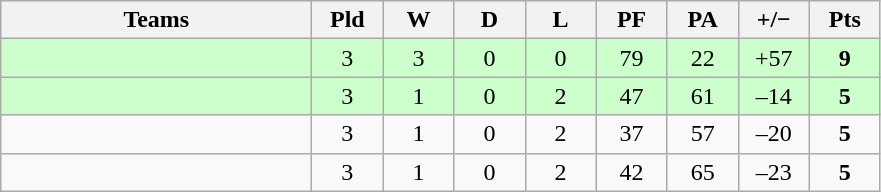<table class="wikitable" style="text-align: center;">
<tr>
<th width="200">Teams</th>
<th width="40">Pld</th>
<th width="40">W</th>
<th width="40">D</th>
<th width="40">L</th>
<th width="40">PF</th>
<th width="40">PA</th>
<th width="40">+/−</th>
<th width="40">Pts</th>
</tr>
<tr bgcolor=ccffcc>
<td align=left></td>
<td>3</td>
<td>3</td>
<td>0</td>
<td>0</td>
<td>79</td>
<td>22</td>
<td>+57</td>
<td><strong>9</strong></td>
</tr>
<tr bgcolor=ccffcc>
<td align="left"></td>
<td>3</td>
<td>1</td>
<td>0</td>
<td>2</td>
<td>47</td>
<td>61</td>
<td>–14</td>
<td><strong>5</strong></td>
</tr>
<tr>
<td align=left></td>
<td>3</td>
<td>1</td>
<td>0</td>
<td>2</td>
<td>37</td>
<td>57</td>
<td>–20</td>
<td><strong>5</strong></td>
</tr>
<tr>
<td align="left"></td>
<td>3</td>
<td>1</td>
<td>0</td>
<td>2</td>
<td>42</td>
<td>65</td>
<td>–23</td>
<td><strong>5</strong></td>
</tr>
</table>
